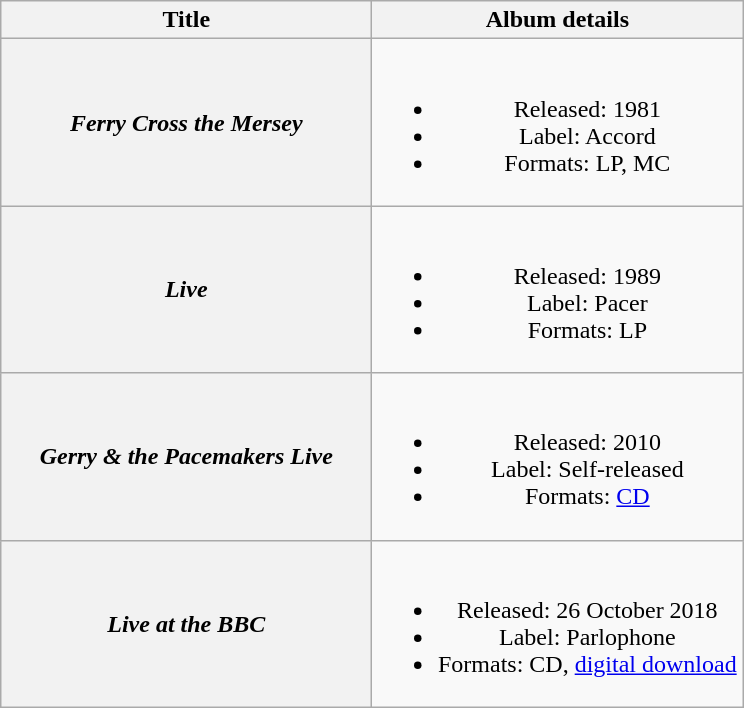<table class="wikitable plainrowheaders" style="text-align:center;">
<tr>
<th scope="col" style="width:15em;">Title</th>
<th scope="col" style="width:15em;">Album details</th>
</tr>
<tr>
<th scope="row"><em>Ferry Cross the Mersey</em></th>
<td><br><ul><li>Released: 1981</li><li>Label: Accord</li><li>Formats: LP, MC</li></ul></td>
</tr>
<tr>
<th scope="row"><em>Live</em></th>
<td><br><ul><li>Released: 1989</li><li>Label: Pacer</li><li>Formats: LP</li></ul></td>
</tr>
<tr>
<th scope="row"><em>Gerry & the Pacemakers Live</em></th>
<td><br><ul><li>Released: 2010</li><li>Label: Self-released</li><li>Formats: <a href='#'>CD</a></li></ul></td>
</tr>
<tr>
<th scope="row"><em>Live at the BBC</em></th>
<td><br><ul><li>Released: 26 October 2018</li><li>Label: Parlophone</li><li>Formats: CD, <a href='#'>digital download</a></li></ul></td>
</tr>
</table>
